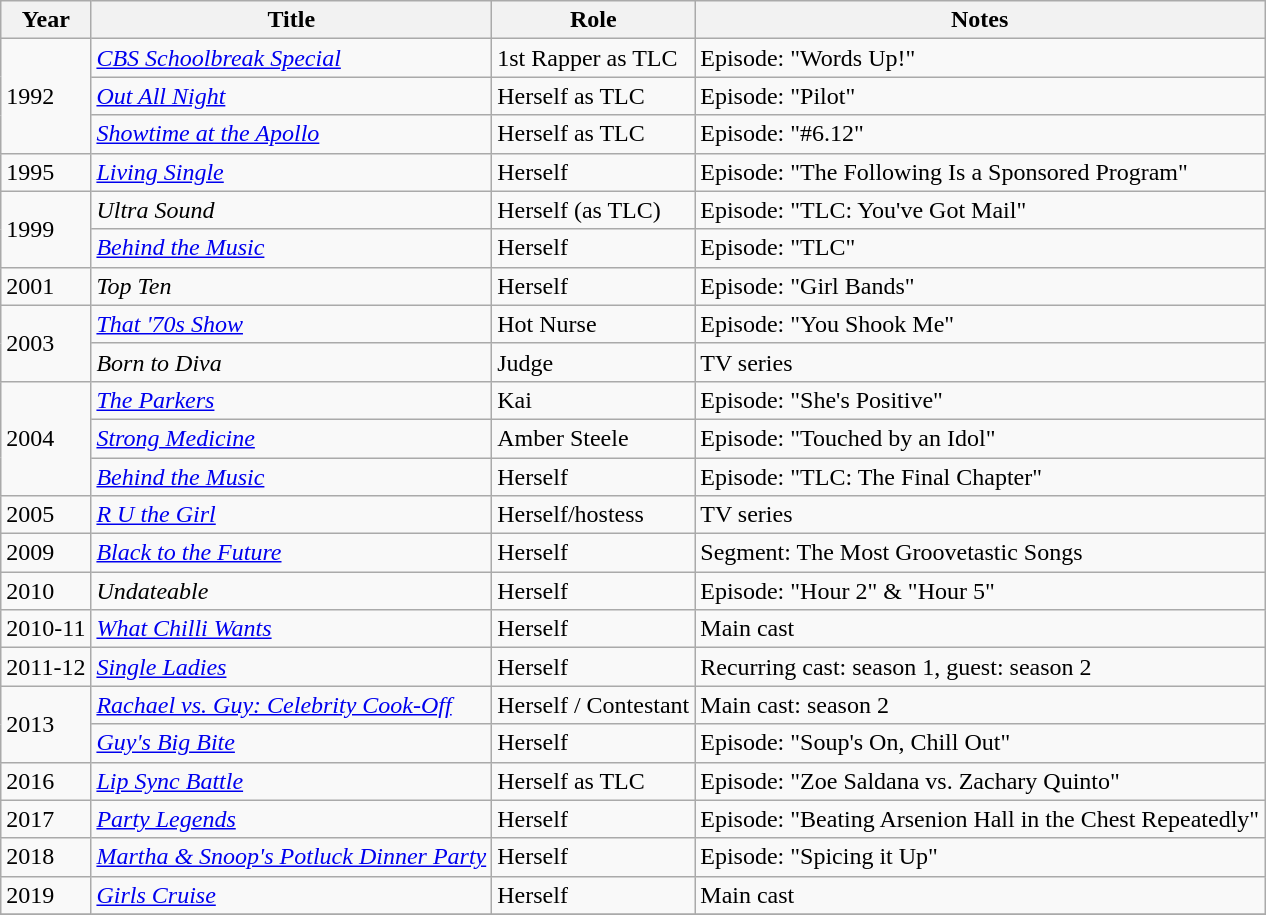<table class="wikitable sortable">
<tr>
<th>Year</th>
<th>Title</th>
<th>Role</th>
<th>Notes</th>
</tr>
<tr>
<td rowspan=3>1992</td>
<td><em><a href='#'>CBS Schoolbreak Special</a></em></td>
<td>1st Rapper as TLC</td>
<td>Episode: "Words Up!"</td>
</tr>
<tr>
<td><em><a href='#'>Out All Night</a></em></td>
<td>Herself as TLC</td>
<td>Episode: "Pilot"</td>
</tr>
<tr>
<td><em><a href='#'>Showtime at the Apollo</a></em></td>
<td>Herself as TLC</td>
<td>Episode: "#6.12"</td>
</tr>
<tr>
<td>1995</td>
<td><em><a href='#'>Living Single</a></em></td>
<td>Herself</td>
<td>Episode: "The Following Is a Sponsored Program"</td>
</tr>
<tr>
<td rowspan=2>1999</td>
<td><em>Ultra Sound</em></td>
<td>Herself (as TLC)</td>
<td>Episode: "TLC: You've Got Mail"</td>
</tr>
<tr>
<td><em><a href='#'>Behind the Music</a></em></td>
<td>Herself</td>
<td>Episode: "TLC"</td>
</tr>
<tr>
<td>2001</td>
<td><em>Top Ten</em></td>
<td>Herself</td>
<td>Episode: "Girl Bands"</td>
</tr>
<tr>
<td rowspan=2>2003</td>
<td><em><a href='#'>That '70s Show</a></em></td>
<td>Hot Nurse</td>
<td>Episode: "You Shook Me"</td>
</tr>
<tr>
<td><em>Born to Diva</em></td>
<td>Judge</td>
<td>TV series</td>
</tr>
<tr>
<td rowspan=3>2004</td>
<td><em><a href='#'>The Parkers</a></em></td>
<td>Kai</td>
<td>Episode: "She's Positive"</td>
</tr>
<tr>
<td><em><a href='#'>Strong Medicine</a></em></td>
<td>Amber Steele</td>
<td>Episode: "Touched by an Idol"</td>
</tr>
<tr>
<td><em><a href='#'>Behind the Music</a></em></td>
<td>Herself</td>
<td>Episode: "TLC: The Final Chapter"</td>
</tr>
<tr>
<td>2005</td>
<td><em><a href='#'>R U the Girl</a></em></td>
<td>Herself/hostess</td>
<td>TV series</td>
</tr>
<tr>
<td>2009</td>
<td><em><a href='#'>Black to the Future</a></em></td>
<td>Herself</td>
<td>Segment: The Most Groovetastic Songs</td>
</tr>
<tr>
<td>2010</td>
<td><em>Undateable</em></td>
<td>Herself</td>
<td>Episode: "Hour 2" & "Hour 5"</td>
</tr>
<tr>
<td>2010-11</td>
<td><em><a href='#'>What Chilli Wants</a></em></td>
<td>Herself</td>
<td>Main cast</td>
</tr>
<tr>
<td>2011-12</td>
<td><em><a href='#'>Single Ladies</a></em></td>
<td>Herself</td>
<td>Recurring cast: season 1, guest: season 2</td>
</tr>
<tr>
<td rowspan=2>2013</td>
<td><em><a href='#'>Rachael vs. Guy: Celebrity Cook-Off</a></em></td>
<td>Herself / Contestant</td>
<td>Main cast: season 2</td>
</tr>
<tr>
<td><em><a href='#'>Guy's Big Bite</a></em></td>
<td>Herself</td>
<td>Episode: "Soup's On, Chill Out"</td>
</tr>
<tr>
<td>2016</td>
<td><em><a href='#'>Lip Sync Battle</a></em></td>
<td>Herself as TLC</td>
<td>Episode: "Zoe Saldana vs. Zachary Quinto"</td>
</tr>
<tr>
<td>2017</td>
<td><em><a href='#'>Party Legends</a></em></td>
<td>Herself</td>
<td>Episode: "Beating Arsenion Hall in the Chest Repeatedly"</td>
</tr>
<tr>
<td>2018</td>
<td><em><a href='#'>Martha & Snoop's Potluck Dinner Party</a></em></td>
<td>Herself</td>
<td>Episode: "Spicing it Up"</td>
</tr>
<tr>
<td>2019</td>
<td><em><a href='#'>Girls Cruise</a></em></td>
<td>Herself</td>
<td>Main cast</td>
</tr>
<tr>
</tr>
</table>
